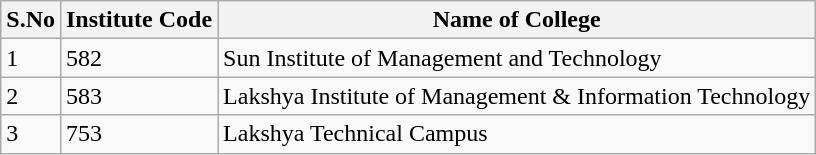<table class="wikitable sortable">
<tr>
<th>S.No</th>
<th>Institute Code</th>
<th>Name of College</th>
</tr>
<tr>
<td>1</td>
<td>582</td>
<td>Sun Institute of Management and Technology</td>
</tr>
<tr>
<td>2</td>
<td>583</td>
<td>Lakshya Institute of Management & Information Technology</td>
</tr>
<tr>
<td>3</td>
<td>753</td>
<td>Lakshya Technical Campus</td>
</tr>
</table>
